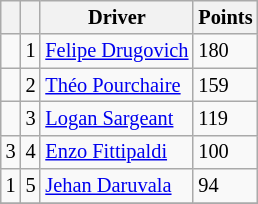<table class="wikitable" style="font-size: 85%;">
<tr>
<th></th>
<th></th>
<th>Driver</th>
<th>Points</th>
</tr>
<tr>
<td align="left"></td>
<td align="center">1</td>
<td> <a href='#'>Felipe Drugovich</a></td>
<td>180</td>
</tr>
<tr>
<td align="left"></td>
<td align="center">2</td>
<td> <a href='#'>Théo Pourchaire</a></td>
<td>159</td>
</tr>
<tr>
<td align="left"></td>
<td align="center">3</td>
<td> <a href='#'>Logan Sargeant</a></td>
<td>119</td>
</tr>
<tr>
<td align="left"> 3</td>
<td align="center">4</td>
<td> <a href='#'>Enzo Fittipaldi</a></td>
<td>100</td>
</tr>
<tr>
<td align="left"> 1</td>
<td align="center">5</td>
<td> <a href='#'>Jehan Daruvala</a></td>
<td>94</td>
</tr>
<tr>
</tr>
</table>
